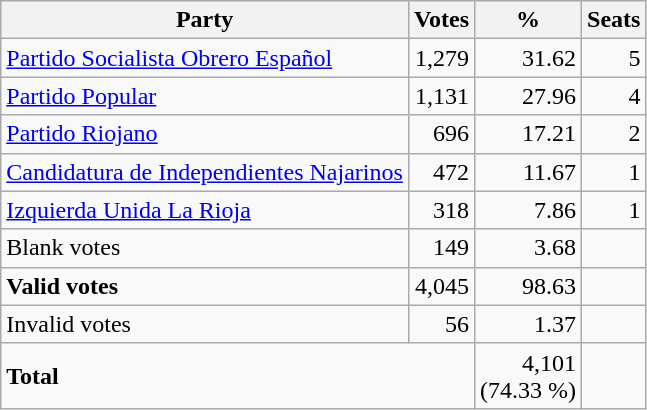<table class="wikitable">
<tr style="background:#e9e9e9;">
<th>Party</th>
<th>Votes</th>
<th>%</th>
<th>Seats</th>
</tr>
<tr>
<td><a href='#'>Partido Socialista Obrero Español</a></td>
<td align="right">1,279</td>
<td align="right">31.62</td>
<td align="right">5</td>
</tr>
<tr>
<td><a href='#'>Partido Popular</a></td>
<td align="right">1,131</td>
<td align="right">27.96</td>
<td align="right">4</td>
</tr>
<tr>
<td><a href='#'>Partido Riojano</a></td>
<td align="right">696</td>
<td align="right">17.21</td>
<td align="right">2</td>
</tr>
<tr>
<td><a href='#'>Candidatura de Independientes Najarinos</a></td>
<td align="right">472</td>
<td align="right">11.67</td>
<td align="right">1</td>
</tr>
<tr>
<td><a href='#'>Izquierda Unida La Rioja</a></td>
<td align="right">318</td>
<td align="right">7.86</td>
<td align="right">1</td>
</tr>
<tr>
<td>Blank votes</td>
<td align="right">149</td>
<td align="right">3.68</td>
<td> </td>
</tr>
<tr>
<td><strong>Valid votes</strong></td>
<td align="right">4,045</td>
<td align="right">98.63</td>
<td> </td>
</tr>
<tr>
<td>Invalid votes</td>
<td align="right">56</td>
<td align="right">1.37</td>
<td> </td>
</tr>
<tr>
<td colspan="2"><strong>Total</strong></td>
<td align="right">4,101<br>(74.33 %)</td>
<td></td>
</tr>
</table>
